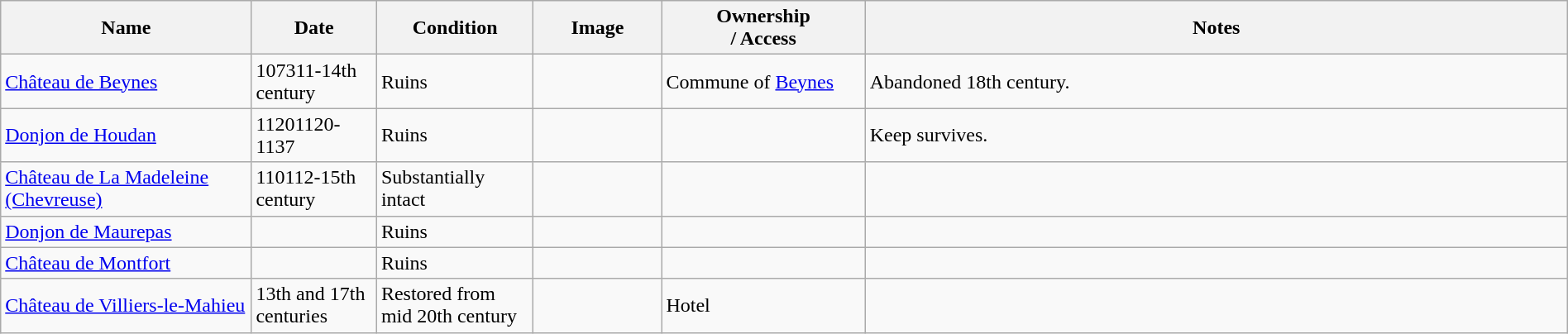<table class="wikitable sortable" width="100%">
<tr>
<th width="16%">Name<br></th>
<th width="8%">Date<br></th>
<th width="10%">Condition<br></th>
<th class="unsortable" width="96px">Image</th>
<th width="13%">Ownership<br>/ Access</th>
<th class="unsortable">Notes</th>
</tr>
<tr>
<td><a href='#'>Château de Beynes</a></td>
<td><span>1073</span>11-14th century</td>
<td>Ruins</td>
<td></td>
<td>Commune of <a href='#'>Beynes</a></td>
<td>Abandoned 18th century.</td>
</tr>
<tr>
<td><a href='#'>Donjon de Houdan</a></td>
<td><span>1120</span>1120-1137</td>
<td>Ruins</td>
<td></td>
<td></td>
<td>Keep survives.</td>
</tr>
<tr>
<td><a href='#'>Château de La Madeleine (Chevreuse)</a></td>
<td><span>1101</span>12-15th century</td>
<td>Substantially intact</td>
<td></td>
<td></td>
<td></td>
</tr>
<tr>
<td><a href='#'>Donjon de Maurepas</a></td>
<td></td>
<td>Ruins</td>
<td></td>
<td></td>
<td></td>
</tr>
<tr>
<td><a href='#'>Château de Montfort</a></td>
<td></td>
<td>Ruins</td>
<td></td>
<td></td>
<td></td>
</tr>
<tr>
<td><a href='#'>Château de Villiers-le-Mahieu</a></td>
<td>13th and 17th centuries</td>
<td>Restored from mid 20th century</td>
<td></td>
<td>Hotel</td>
<td></td>
</tr>
</table>
